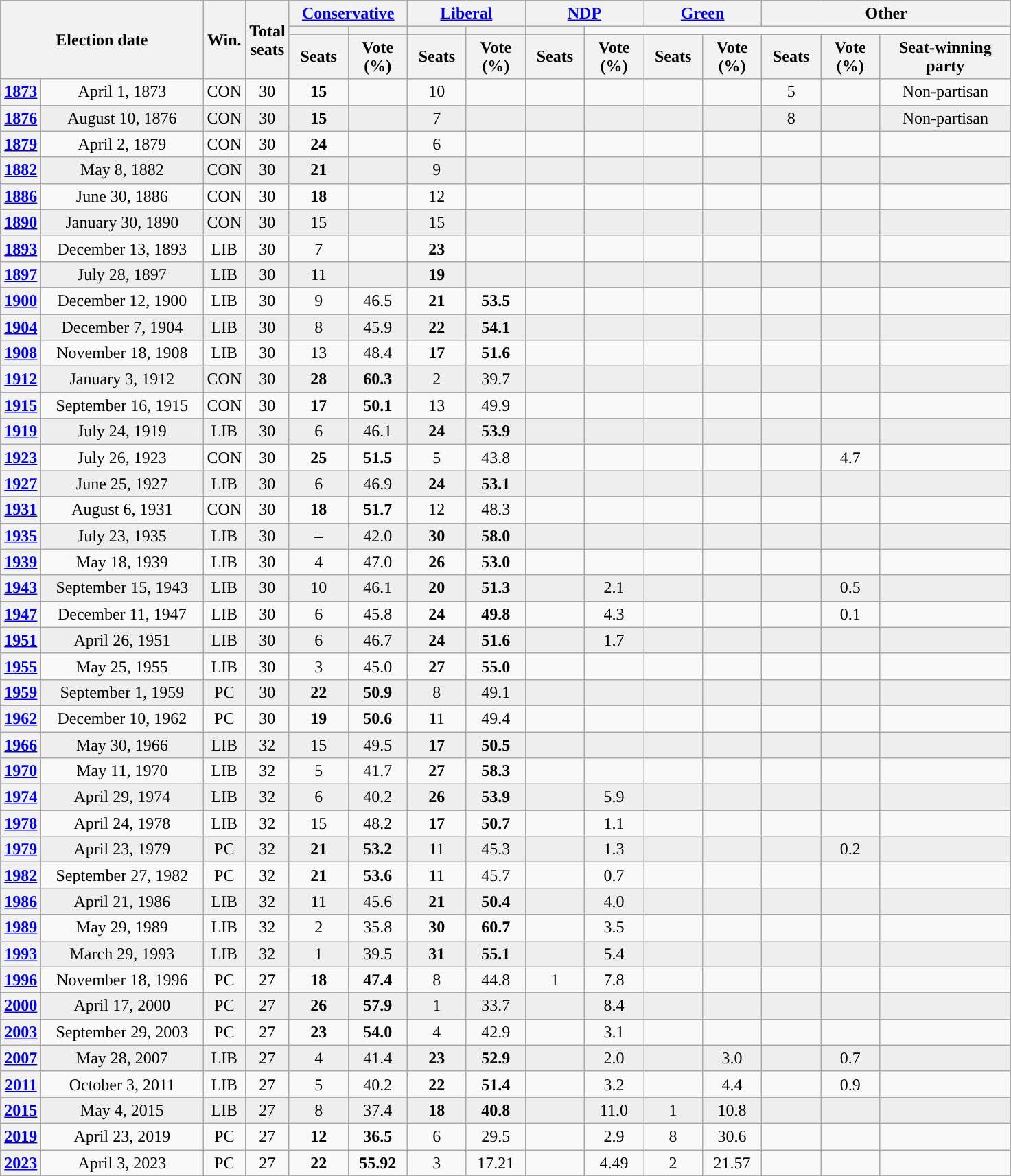<table class="wikitable sortable" style="text-align:center">
<tr>
<th rowspan=3 colspan=2>Election date</th>
<th rowspan=3>Win.</th>
<th rowspan=3>Total<br>seats</th>
<th colspan=2><a href='#'>Conservative</a></th>
<th colspan=2><a href='#'>Liberal</a></th>
<th colspan=2><a href='#'>NDP</a></th>
<th colspan=2><a href='#'>Green</a></th>
<th colspan=3>Other</th>
</tr>
<tr>
<th style="background-color:"></th>
<th style="background-color: "></th>
<th style="background-color:"></th>
<th style="background-color: "></th>
<th style="background-color: "></th>
</tr>
<tr bgcolor="#ccccff">
<th width=50>Seats</th>
<th width=50>Vote<br>(%)</th>
<th width=50>Seats</th>
<th width=50>Vote<br>(%)</th>
<th width=50>Seats</th>
<th width=50>Vote<br>(%)</th>
<th width=50>Seats</th>
<th width=50>Vote<br>(%)</th>
<th width=50>Seats</th>
<th width=50>Vote<br>(%)</th>
<th width=120>Seat-winning party</th>
</tr>
<tr>
<th><a href='#'>1873</a></th>
<td width="150px">April 1, 1873</td>
<td>CON</td>
<td>30</td>
<td><strong>15</strong></td>
<td></td>
<td>10</td>
<td></td>
<td></td>
<td></td>
<td></td>
<td></td>
<td>5</td>
<td></td>
<td>Non-partisan</td>
</tr>
<tr style="background:#EEEEEE">
<th><a href='#'>1876</a></th>
<td>August 10, 1876</td>
<td>CON</td>
<td>30</td>
<td><strong>15</strong></td>
<td></td>
<td>7</td>
<td></td>
<td></td>
<td></td>
<td></td>
<td></td>
<td>8</td>
<td></td>
<td>Non-partisan</td>
</tr>
<tr>
<th><a href='#'>1879</a></th>
<td>April 2, 1879</td>
<td>CON</td>
<td>30</td>
<td><strong>24</strong></td>
<td></td>
<td>6</td>
<td></td>
<td></td>
<td></td>
<td></td>
<td></td>
<td></td>
<td></td>
<td></td>
</tr>
<tr style="background:#EEEEEE">
<th><a href='#'>1882</a></th>
<td>May 8, 1882</td>
<td>CON</td>
<td>30</td>
<td><strong>21</strong></td>
<td></td>
<td>9</td>
<td></td>
<td></td>
<td></td>
<td></td>
<td></td>
<td></td>
<td></td>
<td></td>
</tr>
<tr>
<th><a href='#'>1886</a></th>
<td>June 30, 1886</td>
<td>CON</td>
<td>30</td>
<td><strong>18</strong></td>
<td></td>
<td>12</td>
<td></td>
<td></td>
<td></td>
<td></td>
<td></td>
<td></td>
<td></td>
<td></td>
</tr>
<tr style="background:#EEEEEE">
<th><a href='#'>1890</a></th>
<td>January 30, 1890</td>
<td>CON</td>
<td>30</td>
<td>15</td>
<td></td>
<td>15</td>
<td></td>
<td></td>
<td></td>
<td></td>
<td></td>
<td></td>
<td></td>
<td></td>
</tr>
<tr>
<th><a href='#'>1893</a></th>
<td>December 13, 1893</td>
<td>LIB</td>
<td>30</td>
<td>7</td>
<td></td>
<td><strong>23</strong></td>
<td></td>
<td></td>
<td></td>
<td></td>
<td></td>
<td></td>
<td></td>
<td></td>
</tr>
<tr style="background:#EEEEEE">
<th><a href='#'>1897</a></th>
<td>July 28, 1897</td>
<td>LIB</td>
<td>30</td>
<td>11</td>
<td></td>
<td><strong>19</strong></td>
<td></td>
<td></td>
<td></td>
<td></td>
<td></td>
<td></td>
<td></td>
<td></td>
</tr>
<tr>
<th><a href='#'>1900</a></th>
<td>December 12, 1900</td>
<td>LIB</td>
<td>30</td>
<td>9</td>
<td>46.5</td>
<td><strong>21</strong></td>
<td><strong>53.5</strong></td>
<td></td>
<td></td>
<td></td>
<td></td>
<td></td>
<td></td>
<td></td>
</tr>
<tr style="background:#EEEEEE">
<th><a href='#'>1904</a></th>
<td>December 7, 1904</td>
<td>LIB</td>
<td>30</td>
<td>8</td>
<td>45.9</td>
<td><strong>22</strong></td>
<td><strong>54.1</strong></td>
<td></td>
<td></td>
<td></td>
<td></td>
<td></td>
<td></td>
<td></td>
</tr>
<tr>
<th><a href='#'>1908</a></th>
<td>November 18, 1908</td>
<td>LIB</td>
<td>30</td>
<td>13</td>
<td>48.4</td>
<td><strong>17</strong></td>
<td><strong>51.6</strong></td>
<td></td>
<td></td>
<td></td>
<td></td>
<td></td>
<td></td>
<td></td>
</tr>
<tr style="background:#EEEEEE">
<th><a href='#'>1912</a></th>
<td>January 3, 1912</td>
<td>CON</td>
<td>30</td>
<td><strong>28</strong></td>
<td><strong>60.3</strong></td>
<td>2</td>
<td>39.7</td>
<td></td>
<td></td>
<td></td>
<td></td>
<td></td>
<td></td>
<td></td>
</tr>
<tr>
<th><a href='#'>1915</a></th>
<td>September 16, 1915</td>
<td>CON</td>
<td>30</td>
<td><strong>17</strong></td>
<td><strong>50.1</strong></td>
<td>13</td>
<td>49.9</td>
<td></td>
<td></td>
<td></td>
<td></td>
<td></td>
<td></td>
<td></td>
</tr>
<tr style="background:#EEEEEE">
<th><a href='#'>1919</a></th>
<td>July 24, 1919</td>
<td>LIB</td>
<td>30</td>
<td>6</td>
<td>46.1</td>
<td><strong>24</strong></td>
<td><strong>53.9</strong></td>
<td></td>
<td></td>
<td></td>
<td></td>
<td></td>
<td></td>
<td></td>
</tr>
<tr>
<th><a href='#'>1923</a></th>
<td>July 26, 1923</td>
<td>CON</td>
<td>30</td>
<td><strong>25</strong></td>
<td><strong>51.5</strong></td>
<td>5</td>
<td>43.8</td>
<td></td>
<td></td>
<td></td>
<td></td>
<td></td>
<td>4.7</td>
<td></td>
</tr>
<tr style="background:#EEEEEE">
<th><a href='#'>1927</a></th>
<td>June 25, 1927</td>
<td>LIB</td>
<td>30</td>
<td>6</td>
<td>46.9</td>
<td><strong>24</strong></td>
<td><strong>53.1</strong></td>
<td></td>
<td></td>
<td></td>
<td></td>
<td></td>
<td></td>
<td></td>
</tr>
<tr>
<th><a href='#'>1931</a></th>
<td>August 6, 1931</td>
<td>CON</td>
<td>30</td>
<td><strong>18</strong></td>
<td><strong>51.7</strong></td>
<td>12</td>
<td>48.3</td>
<td></td>
<td></td>
<td></td>
<td></td>
<td></td>
<td></td>
<td></td>
</tr>
<tr style="background:#EEEEEE">
<th><a href='#'>1935</a></th>
<td>July 23, 1935</td>
<td>LIB</td>
<td>30</td>
<td>–</td>
<td>42.0</td>
<td><strong>30</strong></td>
<td><strong>58.0</strong></td>
<td></td>
<td></td>
<td></td>
<td></td>
<td></td>
<td></td>
<td></td>
</tr>
<tr>
<th><a href='#'>1939</a></th>
<td>May 18, 1939</td>
<td>LIB</td>
<td>30</td>
<td>4</td>
<td>47.0</td>
<td><strong>26</strong></td>
<td><strong>53.0</strong></td>
<td></td>
<td></td>
<td></td>
<td></td>
<td></td>
<td></td>
<td></td>
</tr>
<tr style="background:#EEEEEE">
<th><a href='#'>1943</a></th>
<td>September 15, 1943</td>
<td>LIB</td>
<td>30</td>
<td>10</td>
<td>46.1</td>
<td><strong>20</strong></td>
<td><strong>51.3</strong></td>
<td></td>
<td>2.1</td>
<td></td>
<td></td>
<td></td>
<td>0.5</td>
<td></td>
</tr>
<tr>
<th><a href='#'>1947</a></th>
<td>December 11, 1947</td>
<td>LIB</td>
<td>30</td>
<td>6</td>
<td>45.8</td>
<td><strong>24</strong></td>
<td><strong>49.8</strong></td>
<td></td>
<td>4.3</td>
<td></td>
<td></td>
<td></td>
<td>0.1</td>
<td></td>
</tr>
<tr style="background:#EEEEEE">
<th><a href='#'>1951</a></th>
<td>April 26, 1951</td>
<td>LIB</td>
<td>30</td>
<td>6</td>
<td>46.7</td>
<td><strong>24</strong></td>
<td><strong>51.6</strong></td>
<td></td>
<td>1.7</td>
<td></td>
<td></td>
<td></td>
<td></td>
<td></td>
</tr>
<tr>
<th><a href='#'>1955</a></th>
<td>May 25, 1955</td>
<td>LIB</td>
<td>30</td>
<td>3</td>
<td>45.0</td>
<td><strong>27</strong></td>
<td><strong>55.0</strong></td>
<td></td>
<td></td>
<td></td>
<td></td>
<td></td>
<td></td>
<td></td>
</tr>
<tr style="background:#EEEEEE">
<th><a href='#'>1959</a></th>
<td>September 1, 1959</td>
<td>PC</td>
<td>30</td>
<td><strong>22</strong></td>
<td><strong>50.9</strong></td>
<td>8</td>
<td>49.1</td>
<td></td>
<td></td>
<td></td>
<td></td>
<td></td>
<td></td>
<td></td>
</tr>
<tr>
<th><a href='#'>1962</a></th>
<td>December 10, 1962</td>
<td>PC</td>
<td>30</td>
<td><strong>19</strong></td>
<td><strong>50.6</strong></td>
<td>11</td>
<td>49.4</td>
<td></td>
<td></td>
<td></td>
<td></td>
<td></td>
<td></td>
<td></td>
</tr>
<tr style="background:#EEEEEE">
<th><a href='#'>1966</a></th>
<td>May 30, 1966</td>
<td>LIB</td>
<td>32</td>
<td>15</td>
<td>49.5</td>
<td><strong>17</strong></td>
<td><strong>50.5</strong></td>
<td></td>
<td></td>
<td></td>
<td></td>
<td></td>
<td></td>
<td></td>
</tr>
<tr>
<th><a href='#'>1970</a></th>
<td>May 11, 1970</td>
<td>LIB</td>
<td>32</td>
<td>5</td>
<td>41.7</td>
<td><strong>27</strong></td>
<td><strong>58.3</strong></td>
<td></td>
<td></td>
<td></td>
<td></td>
<td></td>
<td></td>
<td></td>
</tr>
<tr style="background:#EEEEEE">
<th><a href='#'>1974</a></th>
<td>April 29, 1974</td>
<td>LIB</td>
<td>32</td>
<td>6</td>
<td>40.2</td>
<td><strong>26</strong></td>
<td><strong>53.9</strong></td>
<td></td>
<td>5.9</td>
<td></td>
<td></td>
<td></td>
<td></td>
<td></td>
</tr>
<tr>
<th><a href='#'>1978</a></th>
<td>April 24, 1978</td>
<td>LIB</td>
<td>32</td>
<td>15</td>
<td>48.2</td>
<td><strong>17</strong></td>
<td><strong>50.7</strong></td>
<td></td>
<td>1.1</td>
<td></td>
<td></td>
<td></td>
<td></td>
<td></td>
</tr>
<tr style="background:#EEEEEE">
<th><a href='#'>1979</a></th>
<td>April 23, 1979</td>
<td>PC</td>
<td>32</td>
<td><strong>21</strong></td>
<td><strong>53.2</strong></td>
<td>11</td>
<td>45.3</td>
<td></td>
<td>1.3</td>
<td></td>
<td></td>
<td></td>
<td>0.2</td>
<td></td>
</tr>
<tr>
<th><a href='#'>1982</a></th>
<td>September 27, 1982</td>
<td>PC</td>
<td>32</td>
<td><strong>21</strong></td>
<td><strong>53.6</strong></td>
<td>11</td>
<td>45.7</td>
<td></td>
<td>0.7</td>
<td></td>
<td></td>
<td></td>
<td></td>
<td></td>
</tr>
<tr style="background:#EEEEEE">
<th><a href='#'>1986</a></th>
<td>April 21, 1986</td>
<td>LIB</td>
<td>32</td>
<td>11</td>
<td>45.6</td>
<td><strong>21</strong></td>
<td><strong>50.4</strong></td>
<td></td>
<td>4.0</td>
<td></td>
<td></td>
<td></td>
<td></td>
<td></td>
</tr>
<tr>
<th><a href='#'>1989</a></th>
<td>May 29, 1989</td>
<td>LIB</td>
<td>32</td>
<td>2</td>
<td>35.8</td>
<td><strong>30</strong></td>
<td><strong>60.7</strong></td>
<td></td>
<td>3.5</td>
<td></td>
<td></td>
<td></td>
<td></td>
<td></td>
</tr>
<tr style="background:#EEEEEE">
<th><a href='#'>1993</a></th>
<td>March 29, 1993</td>
<td>LIB</td>
<td>32</td>
<td>1</td>
<td>39.5</td>
<td><strong>31</strong></td>
<td><strong>55.1</strong></td>
<td></td>
<td>5.4</td>
<td></td>
<td></td>
<td></td>
<td></td>
<td></td>
</tr>
<tr>
<th><a href='#'>1996</a></th>
<td>November 18, 1996</td>
<td>PC</td>
<td>27</td>
<td><strong>18</strong></td>
<td><strong>47.4</strong></td>
<td>8</td>
<td>44.8</td>
<td>1</td>
<td>7.8</td>
<td></td>
<td></td>
<td></td>
<td></td>
<td></td>
</tr>
<tr style="background:#EEEEEE">
<th><a href='#'>2000</a></th>
<td>April 17, 2000</td>
<td>PC</td>
<td>27</td>
<td><strong>26</strong></td>
<td><strong>57.9</strong></td>
<td>1</td>
<td>33.7</td>
<td></td>
<td>8.4</td>
<td></td>
<td></td>
<td></td>
<td></td>
<td></td>
</tr>
<tr>
<th><a href='#'>2003</a></th>
<td>September 29, 2003</td>
<td>PC</td>
<td>27</td>
<td><strong>23</strong></td>
<td><strong>54.0</strong></td>
<td>4</td>
<td>42.9</td>
<td></td>
<td>3.1</td>
<td></td>
<td></td>
<td></td>
<td></td>
<td></td>
</tr>
<tr style="background:#EEEEEE">
<th><a href='#'>2007</a></th>
<td>May 28, 2007</td>
<td>LIB</td>
<td>27</td>
<td>4</td>
<td>41.4</td>
<td><strong>23</strong></td>
<td><strong>52.9</strong></td>
<td> </td>
<td>2.0</td>
<td> </td>
<td>3.0</td>
<td> </td>
<td>0.7</td>
<td> </td>
</tr>
<tr>
<th><a href='#'>2011</a></th>
<td>October 3, 2011</td>
<td>LIB</td>
<td>27</td>
<td>5</td>
<td>40.2</td>
<td><strong>22</strong></td>
<td><strong>51.4</strong></td>
<td> </td>
<td>3.2</td>
<td> </td>
<td>4.4</td>
<td> </td>
<td>0.9</td>
<td> </td>
</tr>
<tr style="background:#EEEEEE">
<th><a href='#'>2015</a></th>
<td>May 4, 2015</td>
<td>LIB</td>
<td>27</td>
<td>8</td>
<td>37.4</td>
<td><strong>18</strong></td>
<td><strong>40.8</strong></td>
<td> </td>
<td>11.0</td>
<td>1</td>
<td>10.8</td>
<td> </td>
<td> </td>
<td> </td>
</tr>
<tr>
<th><a href='#'>2019</a></th>
<td>April 23, 2019</td>
<td>PC</td>
<td>27</td>
<td><strong>12</strong></td>
<td><strong>36.5</strong></td>
<td>6</td>
<td>29.5</td>
<td> </td>
<td>2.9</td>
<td>8</td>
<td>30.6</td>
<td> </td>
<td> </td>
<td> </td>
</tr>
<tr>
<th><a href='#'>2023</a></th>
<td>April 3, 2023</td>
<td>PC</td>
<td>27</td>
<td><strong>22</strong></td>
<td><strong>55.92</strong></td>
<td>3</td>
<td>17.21</td>
<td></td>
<td>4.49</td>
<td>2</td>
<td>21.57</td>
<td> </td>
<td> </td>
<td> </td>
</tr>
</table>
